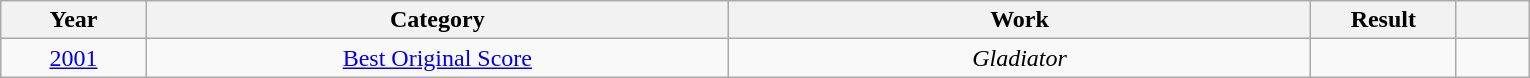<table class="wikitable">
<tr>
<th style="width:5%;">Year</th>
<th style="width:20%;">Category</th>
<th style="width:20%;">Work</th>
<th style="width:5%;">Result</th>
<th style="width:2.5%;"></th>
</tr>
<tr>
<td style="text-align:center;"><a href='#'>2001</a></td>
<td style="text-align:center;"><a href='#'>Best Original Score</a></td>
<td style="text-align:center;"><em>Gladiator</em></td>
<td></td>
<td style="text-align:center;"></td>
</tr>
</table>
